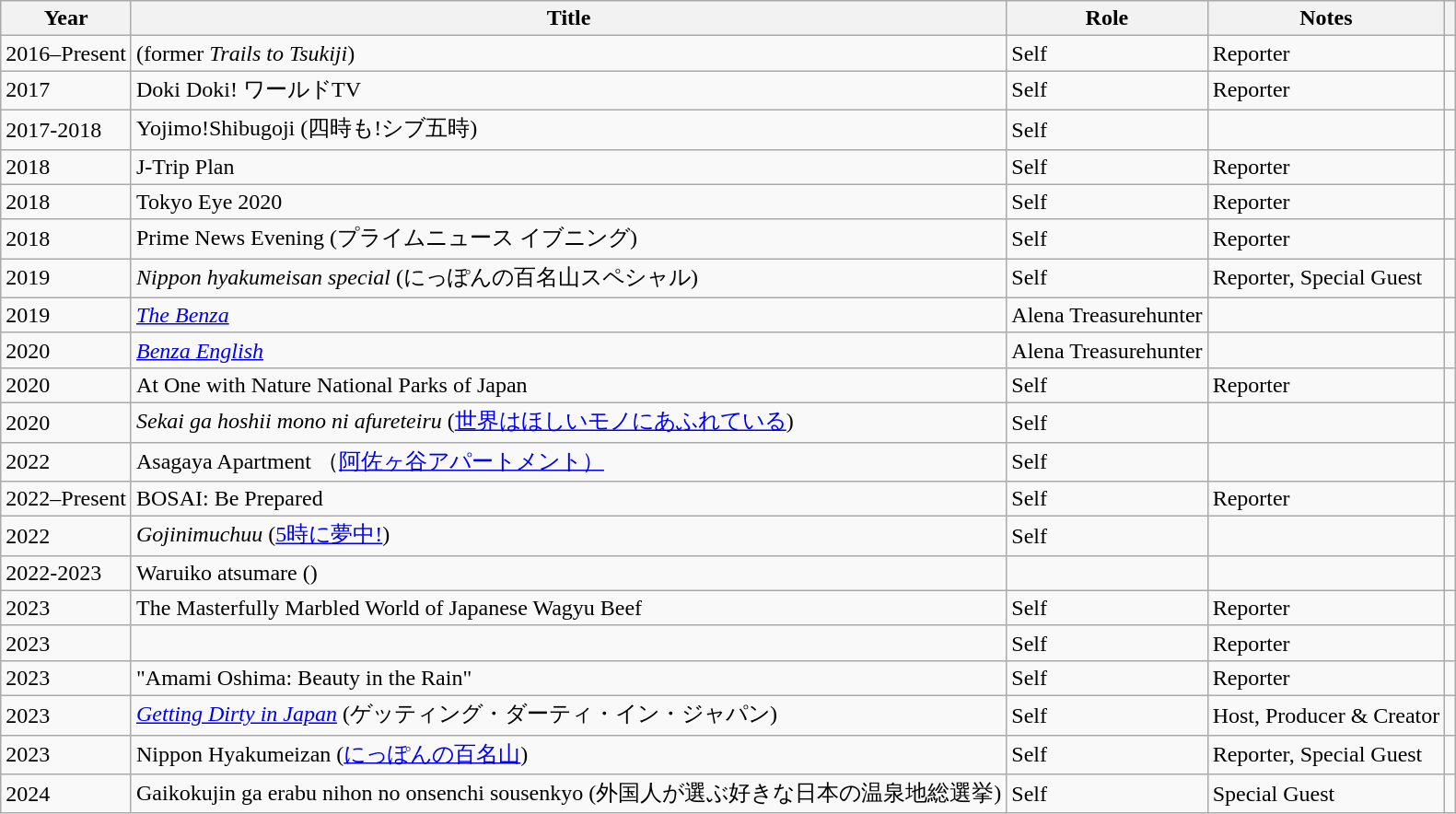<table class="wikitable plainrowheaders sortable">
<tr>
<th>Year</th>
<th>Title</th>
<th>Role</th>
<th class="unsortable">Notes</th>
<th class="unsortable"></th>
</tr>
<tr>
<td>2016–Present</td>
<td><em></em> (former <em>Trails to Tsukiji</em>)</td>
<td>Self</td>
<td>Reporter</td>
<td></td>
</tr>
<tr>
<td>2017</td>
<td>Doki Doki! ワールドTV</td>
<td>Self</td>
<td>Reporter</td>
<td></td>
</tr>
<tr>
<td>2017-2018</td>
<td>Yojimo!Shibugoji (四時も!シブ五時)</td>
<td>Self</td>
<td></td>
<td></td>
</tr>
<tr>
<td>2018</td>
<td>J-Trip Plan</td>
<td>Self</td>
<td>Reporter</td>
<td></td>
</tr>
<tr>
<td>2018</td>
<td>Tokyo Eye 2020</td>
<td>Self</td>
<td>Reporter</td>
<td></td>
</tr>
<tr>
<td>2018</td>
<td>Prime News Evening (プライムニュース イブニング)</td>
<td>Self</td>
<td>Reporter</td>
<td></td>
</tr>
<tr>
<td>2019</td>
<td><em>Nippon hyakumeisan special</em> (にっぽんの百名⼭スペシャル)</td>
<td>Self</td>
<td>Reporter, Special Guest</td>
<td></td>
</tr>
<tr>
<td scope="row">2019</td>
<td><em><a href='#'>The Benza</a></em></td>
<td>Alena Treasurehunter</td>
<td></td>
<td style="text-align:center;"></td>
</tr>
<tr>
<td scope="row">2020</td>
<td><em><a href='#'>Benza English</a></em></td>
<td>Alena Treasurehunter</td>
<td></td>
<td style="text-align:center;"></td>
</tr>
<tr>
<td>2020</td>
<td>At One with Nature National Parks of Japan</td>
<td>Self</td>
<td>Reporter</td>
<td></td>
</tr>
<tr>
<td>2020</td>
<td><em>Sekai ga hoshii mono ni afureteiru</em> (<a href='#'>世界はほしいモノにあふれている</a>)</td>
<td>Self</td>
<td></td>
<td></td>
</tr>
<tr>
<td>2022</td>
<td>Asagaya Apartment （<a href='#'>阿佐ヶ谷アパートメント）</a></td>
<td>Self</td>
<td></td>
<td></td>
</tr>
<tr>
<td>2022–Present</td>
<td>BOSAI: Be Prepared</td>
<td>Self</td>
<td>Reporter</td>
<td></td>
</tr>
<tr>
<td>2022</td>
<td><em>Gojinimuchuu</em> (<a href='#'>5時に夢中!</a>)</td>
<td>Self</td>
<td></td>
<td></td>
</tr>
<tr>
<td>2022-2023</td>
<td>Waruiko atsumare ()</td>
<td></td>
<td></td>
<td></td>
</tr>
<tr>
<td>2023</td>
<td>The Masterfully Marbled World of Japanese Wagyu Beef</td>
<td>Self</td>
<td>Reporter</td>
<td></td>
</tr>
<tr>
<td>2023</td>
<td></td>
<td>Self</td>
<td>Reporter</td>
<td></td>
</tr>
<tr>
<td>2023</td>
<td> "Amami Oshima: Beauty in the Rain"</td>
<td>Self</td>
<td>Reporter</td>
<td></td>
</tr>
<tr>
<td>2023</td>
<td><em><a href='#'>Getting Dirty in Japan</a></em> (ゲッティング・ダーティ・イン・ジャパン)</td>
<td>Self</td>
<td>Host, Producer & Creator</td>
<td></td>
</tr>
<tr>
<td>2023</td>
<td>Nippon Hyakumeizan (<a href='#'>にっぽんの百名⼭</a>)</td>
<td>Self</td>
<td>Reporter, Special Guest</td>
<td></td>
</tr>
<tr>
<td>2024</td>
<td>Gaikokujin ga erabu nihon no onsenchi sousenkyo (外国人が選ぶ好きな日本の温泉地総選挙)</td>
<td>Self</td>
<td>Special Guest</td>
<td></td>
</tr>
</table>
